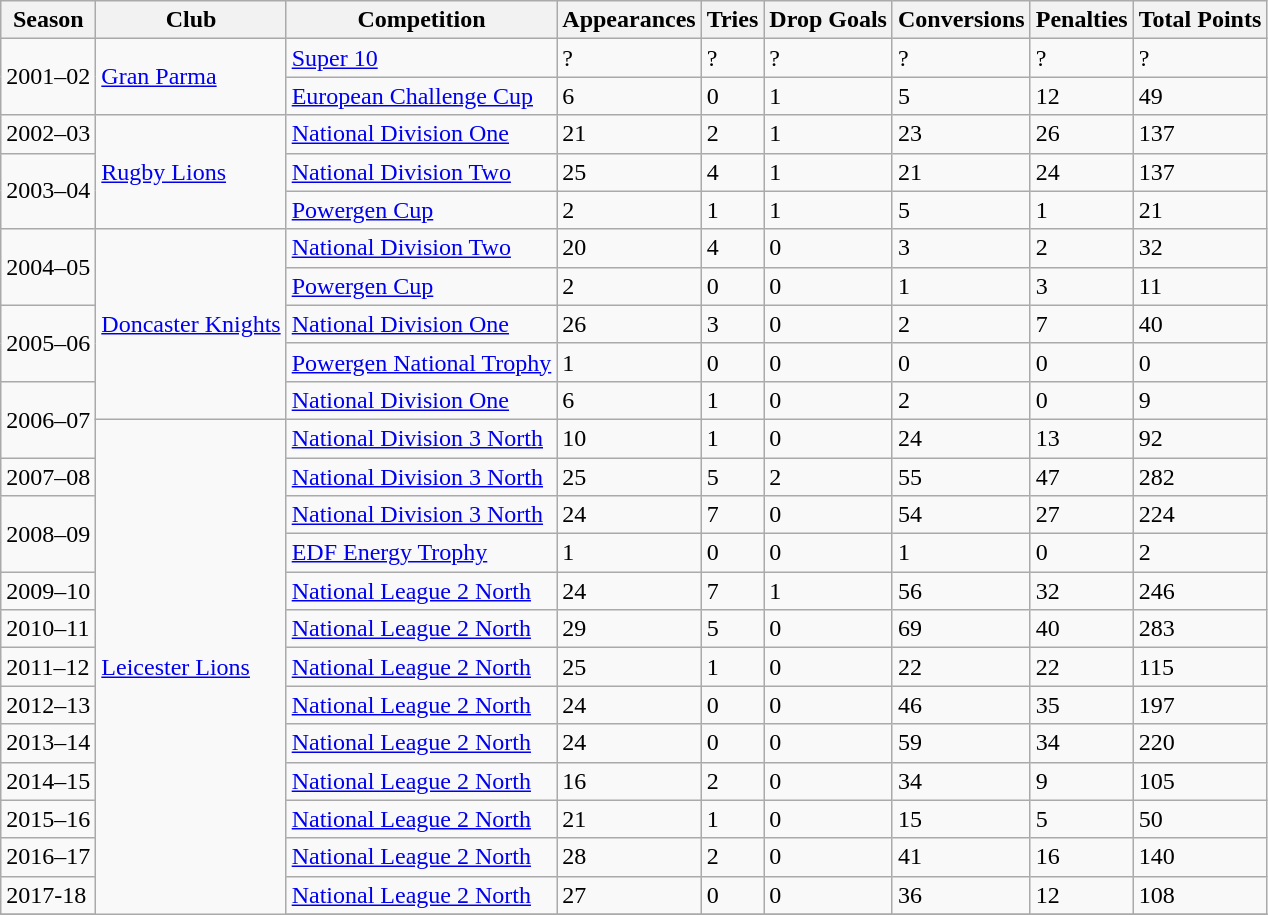<table class="wikitable sortable">
<tr>
<th>Season</th>
<th>Club</th>
<th>Competition</th>
<th>Appearances</th>
<th>Tries</th>
<th>Drop Goals</th>
<th>Conversions</th>
<th>Penalties</th>
<th>Total Points</th>
</tr>
<tr>
<td rowspan=2 align=left>2001–02</td>
<td rowspan=2 align=left><a href='#'>Gran Parma</a></td>
<td><a href='#'>Super 10</a></td>
<td>?</td>
<td>?</td>
<td>?</td>
<td>?</td>
<td>?</td>
<td>?</td>
</tr>
<tr>
<td><a href='#'>European Challenge Cup</a></td>
<td>6</td>
<td>0</td>
<td>1</td>
<td>5</td>
<td>12</td>
<td>49</td>
</tr>
<tr>
<td>2002–03</td>
<td rowspan=3 align=left><a href='#'>Rugby Lions</a></td>
<td><a href='#'>National Division One</a></td>
<td>21</td>
<td>2</td>
<td>1</td>
<td>23</td>
<td>26</td>
<td>137</td>
</tr>
<tr>
<td rowspan=2 align=left>2003–04</td>
<td><a href='#'>National Division Two</a></td>
<td>25</td>
<td>4</td>
<td>1</td>
<td>21</td>
<td>24</td>
<td>137</td>
</tr>
<tr>
<td><a href='#'>Powergen Cup</a></td>
<td>2</td>
<td>1</td>
<td>1</td>
<td>5</td>
<td>1</td>
<td>21</td>
</tr>
<tr>
<td rowspan=2 align=left>2004–05</td>
<td rowspan=5 align=left><a href='#'>Doncaster Knights</a></td>
<td><a href='#'>National Division Two</a></td>
<td>20</td>
<td>4</td>
<td>0</td>
<td>3</td>
<td>2</td>
<td>32</td>
</tr>
<tr>
<td><a href='#'>Powergen Cup</a></td>
<td>2</td>
<td>0</td>
<td>0</td>
<td>1</td>
<td>3</td>
<td>11</td>
</tr>
<tr>
<td rowspan=2 align=left>2005–06</td>
<td><a href='#'>National Division One</a></td>
<td>26</td>
<td>3</td>
<td>0</td>
<td>2</td>
<td>7</td>
<td>40</td>
</tr>
<tr>
<td><a href='#'>Powergen National Trophy</a></td>
<td>1</td>
<td>0</td>
<td>0</td>
<td>0</td>
<td>0</td>
<td>0</td>
</tr>
<tr>
<td rowspan=2 align=left>2006–07</td>
<td><a href='#'>National Division One</a></td>
<td>6</td>
<td>1</td>
<td>0</td>
<td>2</td>
<td>0</td>
<td>9</td>
</tr>
<tr>
<td rowspan=20 align=left><a href='#'>Leicester Lions</a></td>
<td><a href='#'>National Division 3 North</a></td>
<td>10</td>
<td>1</td>
<td>0</td>
<td>24</td>
<td>13</td>
<td>92</td>
</tr>
<tr>
<td>2007–08</td>
<td><a href='#'>National Division 3 North</a></td>
<td>25</td>
<td>5</td>
<td>2</td>
<td>55</td>
<td>47</td>
<td>282</td>
</tr>
<tr>
<td rowspan=2 align=left>2008–09</td>
<td><a href='#'>National Division 3 North</a></td>
<td>24</td>
<td>7</td>
<td>0</td>
<td>54</td>
<td>27</td>
<td>224</td>
</tr>
<tr>
<td><a href='#'>EDF Energy Trophy</a></td>
<td>1</td>
<td>0</td>
<td>0</td>
<td>1</td>
<td>0</td>
<td>2</td>
</tr>
<tr>
<td>2009–10</td>
<td><a href='#'>National League 2 North</a></td>
<td>24</td>
<td>7</td>
<td>1</td>
<td>56</td>
<td>32</td>
<td>246</td>
</tr>
<tr>
<td>2010–11</td>
<td><a href='#'>National League 2 North</a></td>
<td>29</td>
<td>5</td>
<td>0</td>
<td>69</td>
<td>40</td>
<td>283</td>
</tr>
<tr>
<td>2011–12</td>
<td><a href='#'>National League 2 North</a></td>
<td>25</td>
<td>1</td>
<td>0</td>
<td>22</td>
<td>22</td>
<td>115</td>
</tr>
<tr>
<td>2012–13</td>
<td><a href='#'>National League 2 North</a></td>
<td>24</td>
<td>0</td>
<td>0</td>
<td>46</td>
<td>35</td>
<td>197</td>
</tr>
<tr>
<td>2013–14</td>
<td><a href='#'>National League 2 North</a></td>
<td>24</td>
<td>0</td>
<td>0</td>
<td>59</td>
<td>34</td>
<td>220</td>
</tr>
<tr>
<td>2014–15</td>
<td><a href='#'>National League 2 North</a></td>
<td>16</td>
<td>2</td>
<td>0</td>
<td>34</td>
<td>9</td>
<td>105</td>
</tr>
<tr>
<td>2015–16</td>
<td><a href='#'>National League 2 North</a></td>
<td>21</td>
<td>1</td>
<td>0</td>
<td>15</td>
<td>5</td>
<td>50</td>
</tr>
<tr>
<td>2016–17</td>
<td><a href='#'>National League 2 North</a></td>
<td>28</td>
<td>2</td>
<td>0</td>
<td>41</td>
<td>16</td>
<td>140</td>
</tr>
<tr>
<td>2017-18</td>
<td><a href='#'>National League 2 North</a></td>
<td>27</td>
<td>0</td>
<td>0</td>
<td>36</td>
<td>12</td>
<td>108</td>
</tr>
<tr>
</tr>
</table>
